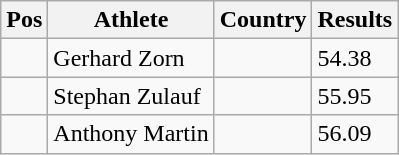<table class="wikitable">
<tr>
<th>Pos</th>
<th>Athlete</th>
<th>Country</th>
<th>Results</th>
</tr>
<tr>
<td align="center"></td>
<td>Gerhard Zorn</td>
<td></td>
<td>54.38</td>
</tr>
<tr>
<td align="center"></td>
<td>Stephan Zulauf</td>
<td></td>
<td>55.95</td>
</tr>
<tr>
<td align="center"></td>
<td>Anthony Martin</td>
<td></td>
<td>56.09</td>
</tr>
</table>
